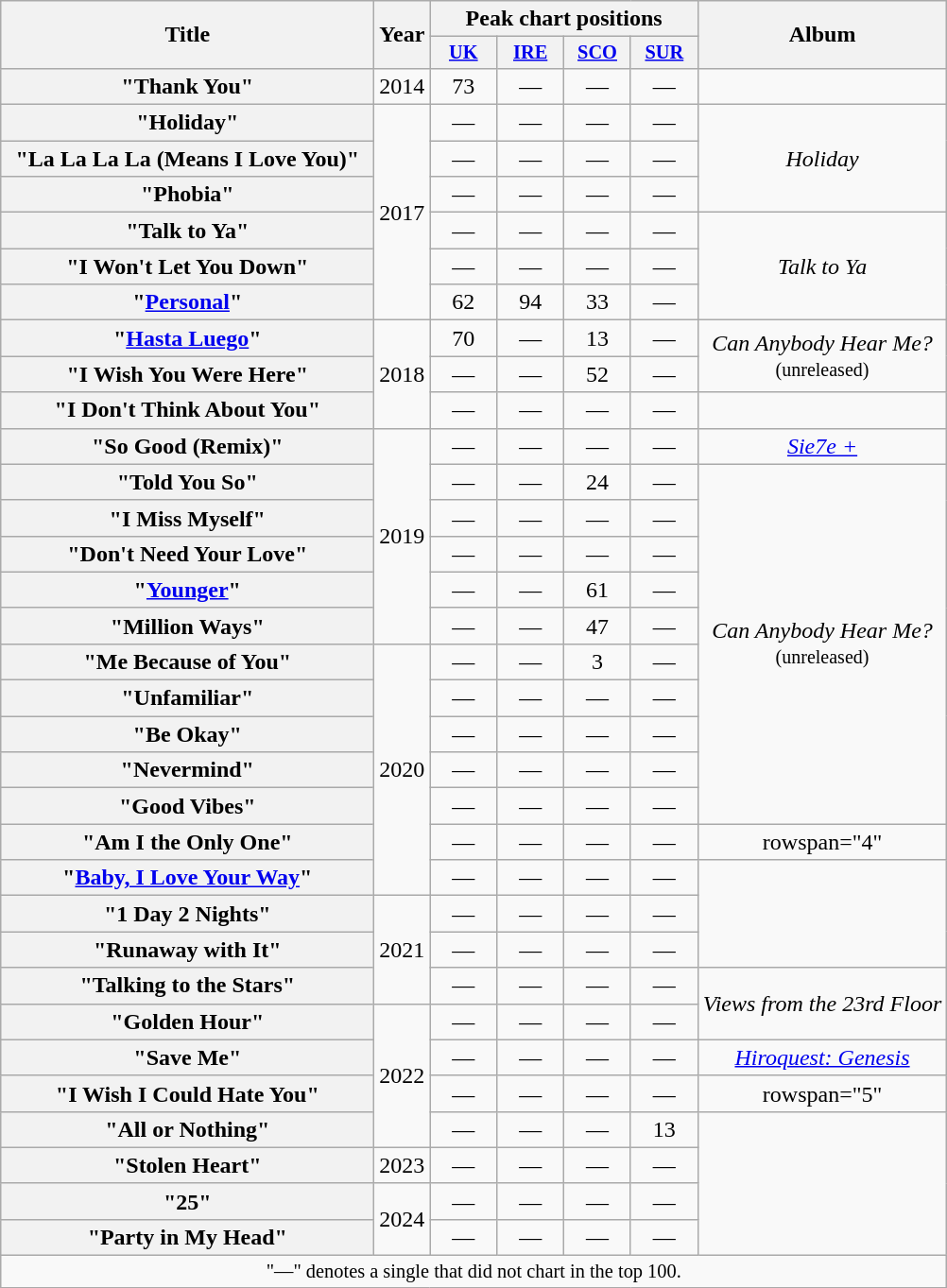<table class="wikitable plainrowheaders" style="text-align:center;">
<tr>
<th scope="col" rowspan="2" style="width:16em;">Title</th>
<th scope="col" rowspan="2" style="width:1em;">Year</th>
<th colspan="4" scope="col">Peak chart positions</th>
<th scope="col" rowspan="2">Album</th>
</tr>
<tr>
<th scope="col" style="width:3em;font-size:85%;"><a href='#'>UK</a><br></th>
<th scope="col" style="width:3em;font-size:85%;"><a href='#'>IRE</a><br></th>
<th scope="col" style="width:3em;font-size:85%;"><a href='#'>SCO</a><br></th>
<th scope="col" style="width:3em;font-size:85%;"><a href='#'>SUR</a><br></th>
</tr>
<tr>
<th scope="row">"Thank You"</th>
<td>2014</td>
<td>73</td>
<td>—</td>
<td>—</td>
<td>—</td>
<td></td>
</tr>
<tr>
<th scope="row">"Holiday"<br></th>
<td rowspan="6">2017</td>
<td>—</td>
<td>—</td>
<td>—</td>
<td>—</td>
<td rowspan="3"><em>Holiday</em></td>
</tr>
<tr>
<th scope="row">"La La La La (Means I Love You)"<br></th>
<td>—</td>
<td>—</td>
<td>—</td>
<td>—</td>
</tr>
<tr>
<th scope="row">"Phobia"</th>
<td>—</td>
<td>—</td>
<td>—</td>
<td>—</td>
</tr>
<tr>
<th scope="row">"Talk to Ya"</th>
<td>—</td>
<td>—</td>
<td>—</td>
<td>—</td>
<td rowspan="3"><em>Talk to Ya</em></td>
</tr>
<tr>
<th scope="row">"I Won't Let You Down"</th>
<td>—</td>
<td>—</td>
<td>—</td>
<td>—</td>
</tr>
<tr>
<th scope="row">"<a href='#'>Personal</a>"</th>
<td>62</td>
<td>94</td>
<td>33</td>
<td>—</td>
</tr>
<tr>
<th scope="row">"<a href='#'>Hasta Luego</a>"<br></th>
<td rowspan="3">2018</td>
<td>70</td>
<td>—</td>
<td>13</td>
<td>—</td>
<td rowspan="2"><em>Can Anybody Hear Me?</em><br><small>(unreleased)</small></td>
</tr>
<tr>
<th scope="row">"I Wish You Were Here"</th>
<td>—</td>
<td>—</td>
<td>52</td>
<td>—</td>
</tr>
<tr>
<th scope="row">"I Don't Think About You"</th>
<td>—</td>
<td>—</td>
<td>—</td>
<td>—</td>
<td></td>
</tr>
<tr>
<th scope="row">"So Good (Remix)"<br></th>
<td rowspan="6">2019</td>
<td>—</td>
<td>—</td>
<td>—</td>
<td>—</td>
<td><em><a href='#'>Sie7e +</a></em></td>
</tr>
<tr>
<th scope="row">"Told You So"</th>
<td>—</td>
<td>—</td>
<td>24</td>
<td>—</td>
<td rowspan="10"><em>Can Anybody Hear Me?</em><br><small>(unreleased)</small></td>
</tr>
<tr>
<th scope="row">"I Miss Myself"<br></th>
<td>—</td>
<td>—</td>
<td>—</td>
<td>—</td>
</tr>
<tr>
<th scope="row">"Don't Need Your Love"<br></th>
<td>—</td>
<td>—</td>
<td>—</td>
<td>—</td>
</tr>
<tr>
<th scope="row">"<a href='#'>Younger</a>"<br></th>
<td>—</td>
<td>—</td>
<td>61</td>
<td>—</td>
</tr>
<tr>
<th scope="row">"Million Ways"</th>
<td>—</td>
<td>—</td>
<td>47</td>
<td>—</td>
</tr>
<tr>
<th scope="row">"Me Because of You"</th>
<td rowspan="7">2020</td>
<td>—</td>
<td>—</td>
<td>3</td>
<td>—</td>
</tr>
<tr>
<th scope="row">"Unfamiliar"<br></th>
<td>—</td>
<td>—</td>
<td>—</td>
<td>—</td>
</tr>
<tr>
<th scope="row">"Be Okay"<br></th>
<td>—</td>
<td>—</td>
<td>—</td>
<td>—</td>
</tr>
<tr>
<th scope="row">"Nevermind"</th>
<td>—</td>
<td>—</td>
<td>—</td>
<td>—</td>
</tr>
<tr>
<th scope="row">"Good Vibes"<br></th>
<td>—</td>
<td>—</td>
<td>—</td>
<td>—</td>
</tr>
<tr>
<th scope="row">"Am I the Only One" <br></th>
<td>—</td>
<td>—</td>
<td>—</td>
<td>—</td>
<td>rowspan="4" </td>
</tr>
<tr>
<th scope="row">"<a href='#'>Baby, I Love Your Way</a>"</th>
<td>—</td>
<td>—</td>
<td>—</td>
<td>—</td>
</tr>
<tr>
<th scope="row">"1 Day 2 Nights"</th>
<td rowspan="3">2021</td>
<td>—</td>
<td>—</td>
<td>—</td>
<td>—</td>
</tr>
<tr>
<th scope="row">"Runaway with It"</th>
<td>—</td>
<td>—</td>
<td>—</td>
<td>—</td>
</tr>
<tr>
<th scope="row">"Talking to the Stars"</th>
<td>—</td>
<td>—</td>
<td>—</td>
<td>—</td>
<td rowspan="2"><em>Views from the 23rd Floor</em></td>
</tr>
<tr>
<th scope="row">"Golden Hour"</th>
<td rowspan="4">2022</td>
<td>—</td>
<td>—</td>
<td>—</td>
<td>—</td>
</tr>
<tr>
<th scope="row">"Save Me"<br></th>
<td>—</td>
<td>—</td>
<td>—</td>
<td>—</td>
<td><em><a href='#'>Hiroquest: Genesis</a></em></td>
</tr>
<tr>
<th scope="row">"I Wish I Could Hate You"</th>
<td>—</td>
<td>—</td>
<td>—</td>
<td>—</td>
<td>rowspan="5" </td>
</tr>
<tr>
<th scope="row">"All or Nothing"<br></th>
<td>—</td>
<td>—</td>
<td>—</td>
<td>13</td>
</tr>
<tr>
<th scope="row">"Stolen Heart"</th>
<td>2023</td>
<td>—</td>
<td>—</td>
<td>—</td>
<td>—</td>
</tr>
<tr>
<th scope="row">"25"</th>
<td rowspan="2">2024</td>
<td>—</td>
<td>—</td>
<td>—</td>
<td>—</td>
</tr>
<tr>
<th scope="row">"Party in My Head"</th>
<td>—</td>
<td>—</td>
<td>—</td>
<td>—</td>
</tr>
<tr>
<td colspan="7" style="font-size:85%;">"—" denotes a single that did not chart in the top 100.</td>
</tr>
</table>
